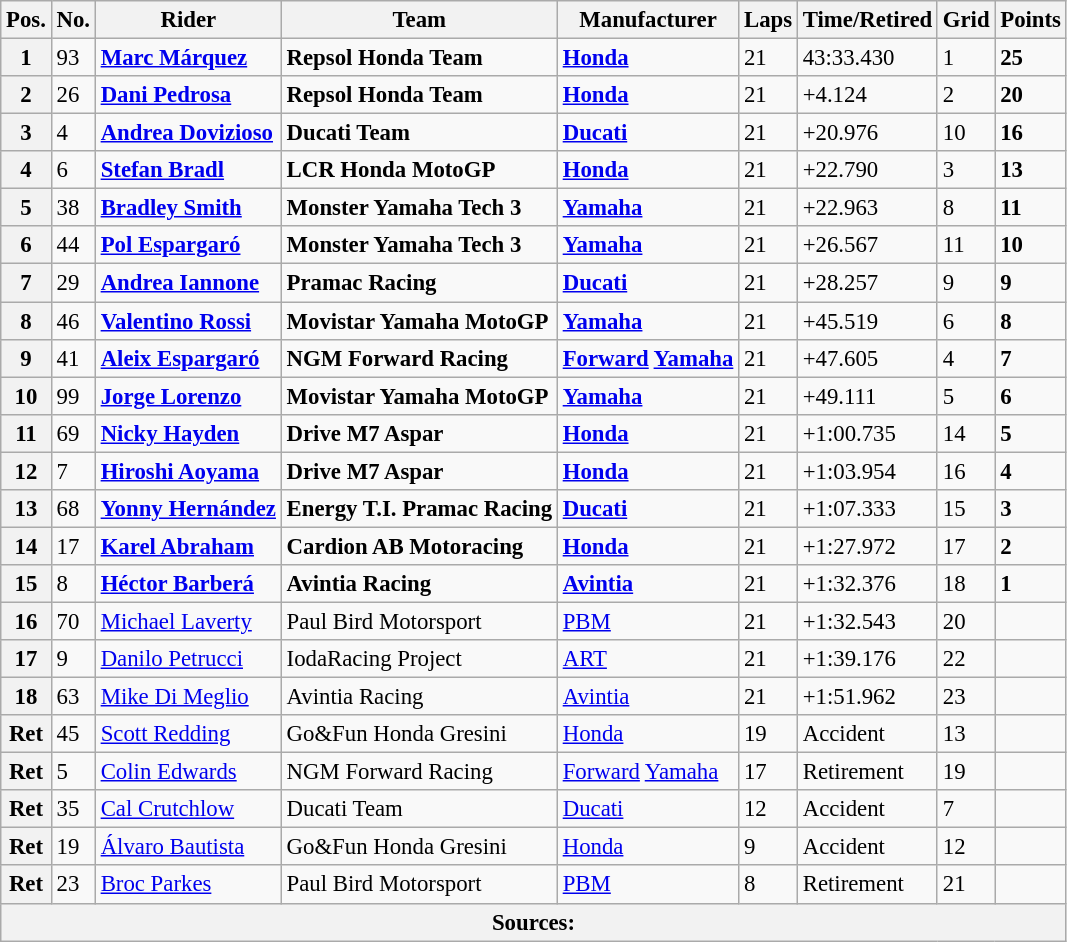<table class="wikitable" style="font-size: 95%;">
<tr>
<th>Pos.</th>
<th>No.</th>
<th>Rider</th>
<th>Team</th>
<th>Manufacturer</th>
<th>Laps</th>
<th>Time/Retired</th>
<th>Grid</th>
<th>Points</th>
</tr>
<tr>
<th>1</th>
<td>93</td>
<td> <strong><a href='#'>Marc Márquez</a></strong></td>
<td><strong>Repsol Honda Team</strong></td>
<td><strong><a href='#'>Honda</a></strong></td>
<td>21</td>
<td>43:33.430</td>
<td>1</td>
<td><strong>25</strong></td>
</tr>
<tr>
<th>2</th>
<td>26</td>
<td> <strong><a href='#'>Dani Pedrosa</a></strong></td>
<td><strong>Repsol Honda Team</strong></td>
<td><strong><a href='#'>Honda</a></strong></td>
<td>21</td>
<td>+4.124</td>
<td>2</td>
<td><strong>20</strong></td>
</tr>
<tr>
<th>3</th>
<td>4</td>
<td> <strong><a href='#'>Andrea Dovizioso</a></strong></td>
<td><strong>Ducati Team</strong></td>
<td><strong><a href='#'>Ducati</a></strong></td>
<td>21</td>
<td>+20.976</td>
<td>10</td>
<td><strong>16</strong></td>
</tr>
<tr>
<th>4</th>
<td>6</td>
<td> <strong><a href='#'>Stefan Bradl</a></strong></td>
<td><strong>LCR Honda MotoGP</strong></td>
<td><strong><a href='#'>Honda</a></strong></td>
<td>21</td>
<td>+22.790</td>
<td>3</td>
<td><strong>13</strong></td>
</tr>
<tr>
<th>5</th>
<td>38</td>
<td> <strong><a href='#'>Bradley Smith</a></strong></td>
<td><strong>Monster Yamaha Tech 3</strong></td>
<td><strong><a href='#'>Yamaha</a></strong></td>
<td>21</td>
<td>+22.963</td>
<td>8</td>
<td><strong>11</strong></td>
</tr>
<tr>
<th>6</th>
<td>44</td>
<td> <strong><a href='#'>Pol Espargaró</a></strong></td>
<td><strong>Monster Yamaha Tech 3</strong></td>
<td><strong><a href='#'>Yamaha</a></strong></td>
<td>21</td>
<td>+26.567</td>
<td>11</td>
<td><strong>10</strong></td>
</tr>
<tr>
<th>7</th>
<td>29</td>
<td> <strong><a href='#'>Andrea Iannone</a></strong></td>
<td><strong>Pramac Racing</strong></td>
<td><strong><a href='#'>Ducati</a></strong></td>
<td>21</td>
<td>+28.257</td>
<td>9</td>
<td><strong>9</strong></td>
</tr>
<tr>
<th>8</th>
<td>46</td>
<td> <strong><a href='#'>Valentino Rossi</a></strong></td>
<td><strong>Movistar Yamaha MotoGP</strong></td>
<td><strong><a href='#'>Yamaha</a></strong></td>
<td>21</td>
<td>+45.519</td>
<td>6</td>
<td><strong>8</strong></td>
</tr>
<tr>
<th>9</th>
<td>41</td>
<td> <strong><a href='#'>Aleix Espargaró</a></strong></td>
<td><strong>NGM Forward Racing</strong></td>
<td><strong><a href='#'>Forward</a> <a href='#'>Yamaha</a></strong></td>
<td>21</td>
<td>+47.605</td>
<td>4</td>
<td><strong>7</strong></td>
</tr>
<tr>
<th>10</th>
<td>99</td>
<td> <strong><a href='#'>Jorge Lorenzo</a></strong></td>
<td><strong>Movistar Yamaha MotoGP</strong></td>
<td><strong><a href='#'>Yamaha</a></strong></td>
<td>21</td>
<td>+49.111</td>
<td>5</td>
<td><strong>6</strong></td>
</tr>
<tr>
<th>11</th>
<td>69</td>
<td> <strong><a href='#'>Nicky Hayden</a></strong></td>
<td><strong>Drive M7 Aspar</strong></td>
<td><strong><a href='#'>Honda</a></strong></td>
<td>21</td>
<td>+1:00.735</td>
<td>14</td>
<td><strong>5</strong></td>
</tr>
<tr>
<th>12</th>
<td>7</td>
<td> <strong><a href='#'>Hiroshi Aoyama</a></strong></td>
<td><strong>Drive M7 Aspar</strong></td>
<td><strong><a href='#'>Honda</a></strong></td>
<td>21</td>
<td>+1:03.954</td>
<td>16</td>
<td><strong>4</strong></td>
</tr>
<tr>
<th>13</th>
<td>68</td>
<td> <strong><a href='#'>Yonny Hernández</a></strong></td>
<td><strong>Energy T.I. Pramac Racing</strong></td>
<td><strong><a href='#'>Ducati</a></strong></td>
<td>21</td>
<td>+1:07.333</td>
<td>15</td>
<td><strong>3</strong></td>
</tr>
<tr>
<th>14</th>
<td>17</td>
<td> <strong><a href='#'>Karel Abraham</a></strong></td>
<td><strong>Cardion AB Motoracing</strong></td>
<td><strong><a href='#'>Honda</a></strong></td>
<td>21</td>
<td>+1:27.972</td>
<td>17</td>
<td><strong>2</strong></td>
</tr>
<tr>
<th>15</th>
<td>8</td>
<td> <strong><a href='#'>Héctor Barberá</a></strong></td>
<td><strong>Avintia Racing</strong></td>
<td><strong><a href='#'>Avintia</a></strong></td>
<td>21</td>
<td>+1:32.376</td>
<td>18</td>
<td><strong>1</strong></td>
</tr>
<tr>
<th>16</th>
<td>70</td>
<td> <a href='#'>Michael Laverty</a></td>
<td>Paul Bird Motorsport</td>
<td><a href='#'>PBM</a></td>
<td>21</td>
<td>+1:32.543</td>
<td>20</td>
<td></td>
</tr>
<tr>
<th>17</th>
<td>9</td>
<td> <a href='#'>Danilo Petrucci</a></td>
<td>IodaRacing Project</td>
<td><a href='#'>ART</a></td>
<td>21</td>
<td>+1:39.176</td>
<td>22</td>
<td></td>
</tr>
<tr>
<th>18</th>
<td>63</td>
<td> <a href='#'>Mike Di Meglio</a></td>
<td>Avintia Racing</td>
<td><a href='#'>Avintia</a></td>
<td>21</td>
<td>+1:51.962</td>
<td>23</td>
<td></td>
</tr>
<tr>
<th>Ret</th>
<td>45</td>
<td> <a href='#'>Scott Redding</a></td>
<td>Go&Fun Honda Gresini</td>
<td><a href='#'>Honda</a></td>
<td>19</td>
<td>Accident</td>
<td>13</td>
<td></td>
</tr>
<tr>
<th>Ret</th>
<td>5</td>
<td> <a href='#'>Colin Edwards</a></td>
<td>NGM Forward Racing</td>
<td><a href='#'>Forward</a> <a href='#'>Yamaha</a></td>
<td>17</td>
<td>Retirement</td>
<td>19</td>
<td></td>
</tr>
<tr>
<th>Ret</th>
<td>35</td>
<td> <a href='#'>Cal Crutchlow</a></td>
<td>Ducati Team</td>
<td><a href='#'>Ducati</a></td>
<td>12</td>
<td>Accident</td>
<td>7</td>
<td></td>
</tr>
<tr>
<th>Ret</th>
<td>19</td>
<td> <a href='#'>Álvaro Bautista</a></td>
<td>Go&Fun Honda Gresini</td>
<td><a href='#'>Honda</a></td>
<td>9</td>
<td>Accident</td>
<td>12</td>
<td></td>
</tr>
<tr>
<th>Ret</th>
<td>23</td>
<td> <a href='#'>Broc Parkes</a></td>
<td>Paul Bird Motorsport</td>
<td><a href='#'>PBM</a></td>
<td>8</td>
<td>Retirement</td>
<td>21</td>
<td></td>
</tr>
<tr>
<th colspan=9>Sources:</th>
</tr>
</table>
